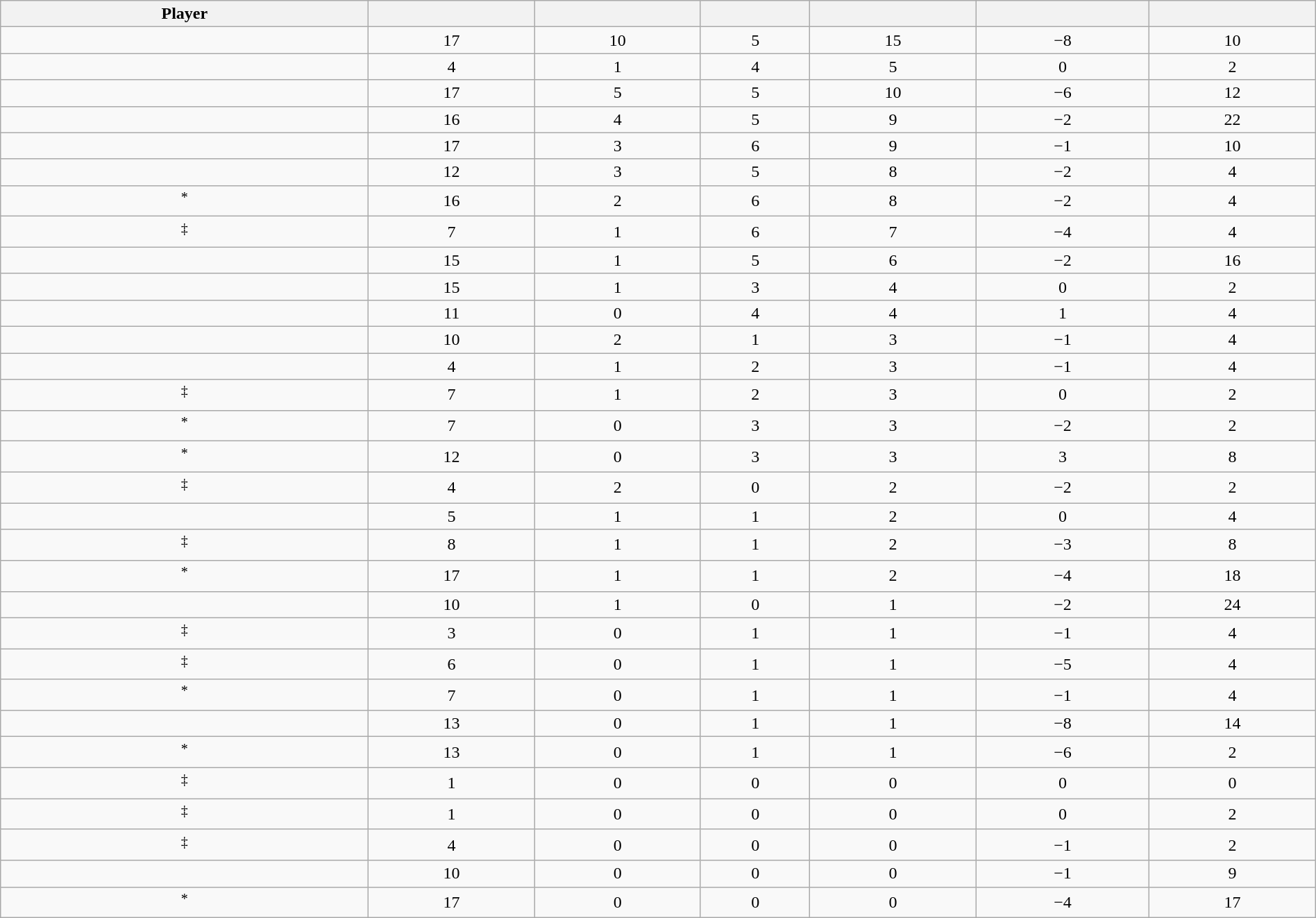<table class="wikitable sortable" style="width:100%;">
<tr align=center>
<th>Player</th>
<th></th>
<th></th>
<th></th>
<th></th>
<th data-sort-type="number"></th>
<th></th>
</tr>
<tr align=center>
<td></td>
<td>17</td>
<td>10</td>
<td>5</td>
<td>15</td>
<td>−8</td>
<td>10</td>
</tr>
<tr align=center>
<td></td>
<td>4</td>
<td>1</td>
<td>4</td>
<td>5</td>
<td>0</td>
<td>2</td>
</tr>
<tr align=center>
<td></td>
<td>17</td>
<td>5</td>
<td>5</td>
<td>10</td>
<td>−6</td>
<td>12</td>
</tr>
<tr align=center>
<td></td>
<td>16</td>
<td>4</td>
<td>5</td>
<td>9</td>
<td>−2</td>
<td>22</td>
</tr>
<tr align=center>
<td></td>
<td>17</td>
<td>3</td>
<td>6</td>
<td>9</td>
<td>−1</td>
<td>10</td>
</tr>
<tr align=center>
<td></td>
<td>12</td>
<td>3</td>
<td>5</td>
<td>8</td>
<td>−2</td>
<td>4</td>
</tr>
<tr align=center>
<td><sup>*</sup></td>
<td>16</td>
<td>2</td>
<td>6</td>
<td>8</td>
<td>−2</td>
<td>4</td>
</tr>
<tr align=center>
<td><sup>‡</sup></td>
<td>7</td>
<td>1</td>
<td>6</td>
<td>7</td>
<td>−4</td>
<td>4</td>
</tr>
<tr align=center>
<td></td>
<td>15</td>
<td>1</td>
<td>5</td>
<td>6</td>
<td>−2</td>
<td>16</td>
</tr>
<tr align=center>
<td></td>
<td>15</td>
<td>1</td>
<td>3</td>
<td>4</td>
<td>0</td>
<td>2</td>
</tr>
<tr align=center>
<td></td>
<td>11</td>
<td>0</td>
<td>4</td>
<td>4</td>
<td>1</td>
<td>4</td>
</tr>
<tr align=center>
<td></td>
<td>10</td>
<td>2</td>
<td>1</td>
<td>3</td>
<td>−1</td>
<td>4</td>
</tr>
<tr align=center>
<td></td>
<td>4</td>
<td>1</td>
<td>2</td>
<td>3</td>
<td>−1</td>
<td>4</td>
</tr>
<tr align=center>
<td><sup>‡</sup></td>
<td>7</td>
<td>1</td>
<td>2</td>
<td>3</td>
<td>0</td>
<td>2</td>
</tr>
<tr align=center>
<td><sup>*</sup></td>
<td>7</td>
<td>0</td>
<td>3</td>
<td>3</td>
<td>−2</td>
<td>2</td>
</tr>
<tr align=center>
<td><sup>*</sup></td>
<td>12</td>
<td>0</td>
<td>3</td>
<td>3</td>
<td>3</td>
<td>8</td>
</tr>
<tr align=center>
<td><sup>‡</sup></td>
<td>4</td>
<td>2</td>
<td>0</td>
<td>2</td>
<td>−2</td>
<td>2</td>
</tr>
<tr align=center>
<td></td>
<td>5</td>
<td>1</td>
<td>1</td>
<td>2</td>
<td>0</td>
<td>4</td>
</tr>
<tr align=center>
<td><sup>‡</sup></td>
<td>8</td>
<td>1</td>
<td>1</td>
<td>2</td>
<td>−3</td>
<td>8</td>
</tr>
<tr align=center>
<td><sup>*</sup></td>
<td>17</td>
<td>1</td>
<td>1</td>
<td>2</td>
<td>−4</td>
<td>18</td>
</tr>
<tr align=center>
<td></td>
<td>10</td>
<td>1</td>
<td>0</td>
<td>1</td>
<td>−2</td>
<td>24</td>
</tr>
<tr align=center>
<td><sup>‡</sup></td>
<td>3</td>
<td>0</td>
<td>1</td>
<td>1</td>
<td>−1</td>
<td>4</td>
</tr>
<tr align=center>
<td><sup>‡</sup></td>
<td>6</td>
<td>0</td>
<td>1</td>
<td>1</td>
<td>−5</td>
<td>4</td>
</tr>
<tr align=center>
<td><sup>*</sup></td>
<td>7</td>
<td>0</td>
<td>1</td>
<td>1</td>
<td>−1</td>
<td>4</td>
</tr>
<tr align=center>
<td></td>
<td>13</td>
<td>0</td>
<td>1</td>
<td>1</td>
<td>−8</td>
<td>14</td>
</tr>
<tr align=center>
<td><sup>*</sup></td>
<td>13</td>
<td>0</td>
<td>1</td>
<td>1</td>
<td>−6</td>
<td>2</td>
</tr>
<tr align=center>
<td><sup>‡</sup></td>
<td>1</td>
<td>0</td>
<td>0</td>
<td>0</td>
<td>0</td>
<td>0</td>
</tr>
<tr align=center>
<td><sup>‡</sup></td>
<td>1</td>
<td>0</td>
<td>0</td>
<td>0</td>
<td>0</td>
<td>2</td>
</tr>
<tr align=center>
<td><sup>‡</sup></td>
<td>4</td>
<td>0</td>
<td>0</td>
<td>0</td>
<td>−1</td>
<td>2</td>
</tr>
<tr align=center>
<td></td>
<td>10</td>
<td>0</td>
<td>0</td>
<td>0</td>
<td>−1</td>
<td>9</td>
</tr>
<tr align=center>
<td><sup>*</sup></td>
<td>17</td>
<td>0</td>
<td>0</td>
<td>0</td>
<td>−4</td>
<td>17</td>
</tr>
</table>
